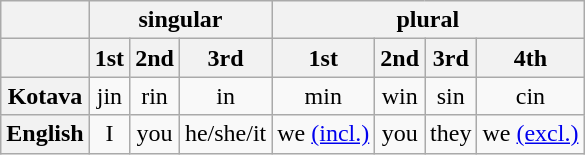<table class=wikitable>
<tr>
<th></th>
<th colspan=3>singular</th>
<th colspan=4>plural</th>
</tr>
<tr>
<th></th>
<th>1st</th>
<th>2nd</th>
<th>3rd</th>
<th>1st</th>
<th>2nd</th>
<th>3rd</th>
<th>4th</th>
</tr>
<tr align="center">
<th>Kotava</th>
<td>jin</td>
<td>rin</td>
<td>in</td>
<td>min</td>
<td>win</td>
<td>sin</td>
<td>cin</td>
</tr>
<tr align="center">
<th>English</th>
<td>I</td>
<td>you</td>
<td>he/she/it</td>
<td>we <a href='#'>(incl.)</a></td>
<td>you</td>
<td>they</td>
<td>we <a href='#'>(excl.)</a></td>
</tr>
</table>
